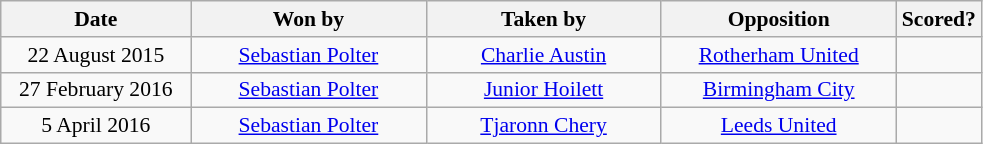<table class="wikitable" style="text-align:center; font-size:90%; ">
<tr>
<th width=120>Date</th>
<th width=150>Won by</th>
<th width=150>Taken by</th>
<th width=150>Opposition</th>
<th width=50>Scored?</th>
</tr>
<tr>
<td>22 August 2015</td>
<td> <a href='#'>Sebastian Polter</a></td>
<td> <a href='#'>Charlie Austin</a></td>
<td><a href='#'>Rotherham United</a></td>
<td></td>
</tr>
<tr>
<td>27 February 2016</td>
<td> <a href='#'>Sebastian Polter</a></td>
<td> <a href='#'>Junior Hoilett</a></td>
<td><a href='#'>Birmingham City</a></td>
<td></td>
</tr>
<tr>
<td>5 April 2016</td>
<td> <a href='#'>Sebastian Polter</a></td>
<td> <a href='#'>Tjaronn Chery</a></td>
<td><a href='#'>Leeds United</a></td>
<td></td>
</tr>
</table>
